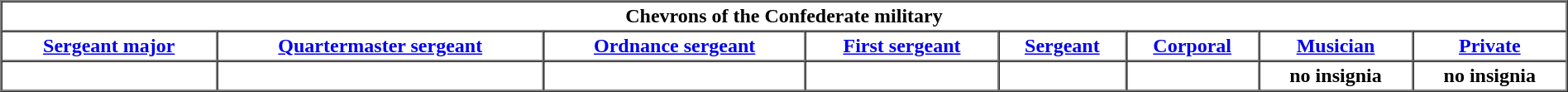<table border="1" cellpadding="2" cellspacing="0" style="margin:auto; width:100%;">
<tr>
<th colspan=10><strong>Chevrons of the Confederate military</strong></th>
</tr>
<tr>
<th><a href='#'>Sergeant major</a></th>
<th><a href='#'>Quartermaster sergeant</a></th>
<th><a href='#'>Ordnance sergeant</a></th>
<th><a href='#'>First sergeant</a></th>
<th><a href='#'>Sergeant</a></th>
<th><a href='#'>Corporal</a></th>
<th><a href='#'>Musician</a></th>
<th><a href='#'>Private</a></th>
</tr>
<tr>
<th></th>
<th></th>
<th></th>
<th></th>
<th></th>
<th></th>
<th>no insignia</th>
<th>no insignia</th>
</tr>
</table>
